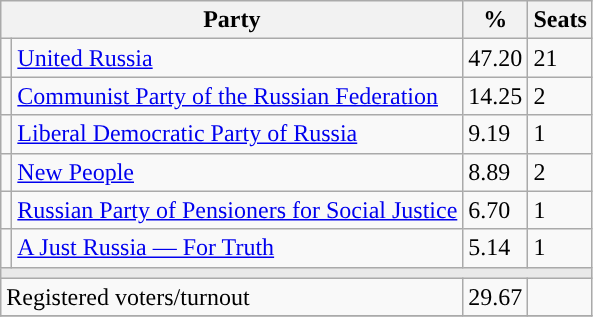<table class="wikitable">
<tr>
<th colspan=2>Party</th>
<th>%</th>
<th>Seats</th>
</tr>
<tr>
<td style="background:"></td>
<td><a href='#'>United Russia</a></td>
<td>47.20</td>
<td>21</td>
</tr>
<tr>
<td style="background:"></td>
<td><a href='#'>Communist Party of the Russian Federation</a></td>
<td>14.25</td>
<td>2</td>
</tr>
<tr>
<td style="background:"></td>
<td><a href='#'>Liberal Democratic Party of Russia</a></td>
<td>9.19</td>
<td>1</td>
</tr>
<tr>
<td style="background:"></td>
<td><a href='#'>New People</a></td>
<td>8.89</td>
<td>2</td>
</tr>
<tr>
<td style="background:"></td>
<td><a href='#'>Russian Party of Pensioners for Social Justice</a></td>
<td>6.70</td>
<td>1</td>
</tr>
<tr>
<td style="background:"></td>
<td><a href='#'>A Just Russia — For Truth</a></td>
<td>5.14</td>
<td>1</td>
</tr>
<tr>
<td colspan=4 style="background:#E9E9E9;"></td>
</tr>
<tr>
<td align=left colspan=2>Registered voters/turnout</td>
<td>29.67</td>
<td></td>
</tr>
<tr>
</tr>
</table>
